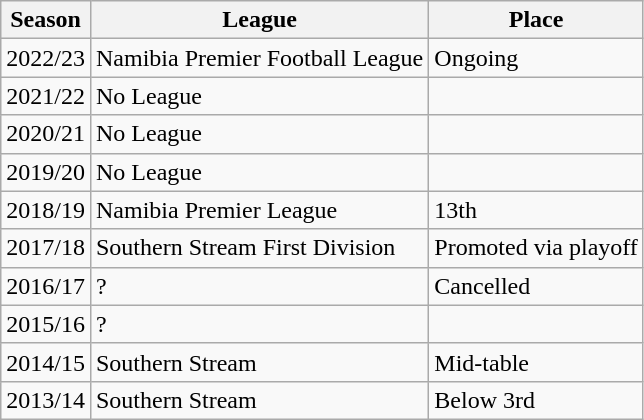<table class="wikitable">
<tr>
<th>Season</th>
<th>League</th>
<th>Place</th>
</tr>
<tr>
<td>2022/23</td>
<td>Namibia Premier Football League</td>
<td>Ongoing</td>
</tr>
<tr>
<td>2021/22</td>
<td>No League</td>
<td></td>
</tr>
<tr>
<td>2020/21</td>
<td>No League</td>
<td></td>
</tr>
<tr>
<td>2019/20</td>
<td>No League</td>
<td></td>
</tr>
<tr>
<td>2018/19</td>
<td>Namibia Premier League</td>
<td>13th</td>
</tr>
<tr>
<td>2017/18</td>
<td>Southern Stream First Division</td>
<td>Promoted via playoff</td>
</tr>
<tr>
<td>2016/17</td>
<td>?</td>
<td>Cancelled</td>
</tr>
<tr>
<td>2015/16</td>
<td>?</td>
<td></td>
</tr>
<tr>
<td>2014/15</td>
<td>Southern Stream</td>
<td>Mid-table</td>
</tr>
<tr>
<td>2013/14</td>
<td>Southern Stream</td>
<td>Below 3rd</td>
</tr>
</table>
